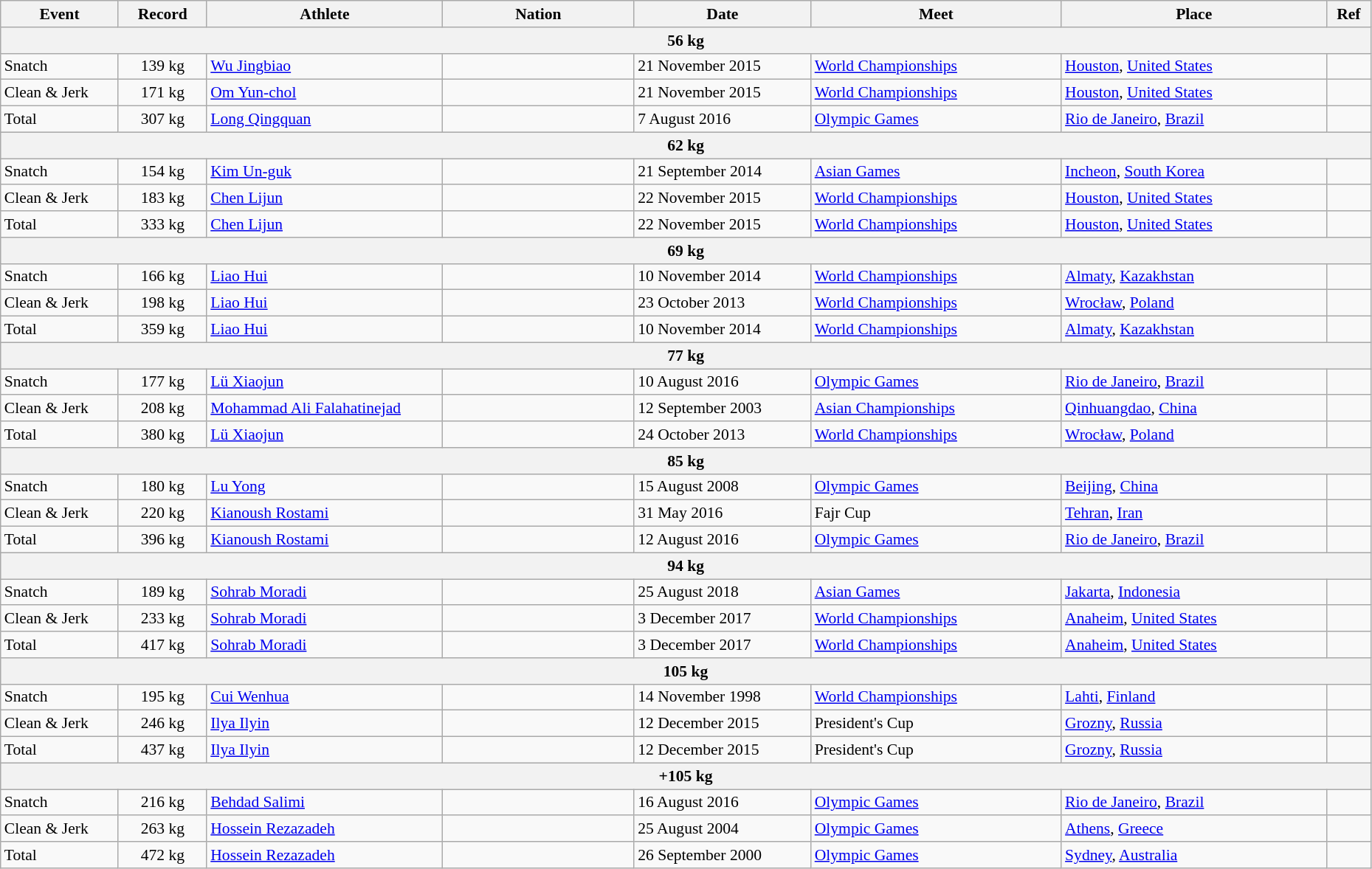<table class="wikitable" style="font-size:90%; width: 98%;">
<tr>
<th width=8%>Event</th>
<th width=6%>Record</th>
<th width=16%>Athlete</th>
<th width=13%>Nation</th>
<th width=12%>Date</th>
<th width=17%>Meet</th>
<th width=18%>Place</th>
<th width=3%>Ref</th>
</tr>
<tr bgcolor="#DDDDDD">
<th colspan="8">56 kg</th>
</tr>
<tr>
<td>Snatch</td>
<td align="center">139 kg</td>
<td><a href='#'>Wu Jingbiao</a></td>
<td></td>
<td>21 November 2015</td>
<td><a href='#'>World Championships</a></td>
<td> <a href='#'>Houston</a>, <a href='#'>United States</a></td>
<td></td>
</tr>
<tr>
<td>Clean & Jerk</td>
<td align="center">171 kg</td>
<td><a href='#'>Om Yun-chol</a></td>
<td></td>
<td>21 November 2015</td>
<td><a href='#'>World Championships</a></td>
<td> <a href='#'>Houston</a>, <a href='#'>United States</a></td>
<td></td>
</tr>
<tr>
<td>Total</td>
<td align="center">307 kg</td>
<td><a href='#'>Long Qingquan</a></td>
<td></td>
<td>7 August 2016</td>
<td><a href='#'>Olympic Games</a></td>
<td> <a href='#'>Rio de Janeiro</a>, <a href='#'>Brazil</a></td>
<td></td>
</tr>
<tr bgcolor="#DDDDDD">
<th colspan="8">62 kg</th>
</tr>
<tr>
<td>Snatch</td>
<td align="center">154 kg</td>
<td><a href='#'>Kim Un-guk</a></td>
<td></td>
<td>21 September 2014</td>
<td><a href='#'>Asian Games</a></td>
<td> <a href='#'>Incheon</a>, <a href='#'>South Korea</a></td>
<td></td>
</tr>
<tr>
<td>Clean & Jerk</td>
<td align="center">183 kg</td>
<td><a href='#'>Chen Lijun</a></td>
<td></td>
<td>22 November 2015</td>
<td><a href='#'>World Championships</a></td>
<td> <a href='#'>Houston</a>, <a href='#'>United States</a></td>
<td></td>
</tr>
<tr>
<td>Total</td>
<td align="center">333 kg</td>
<td><a href='#'>Chen Lijun</a></td>
<td></td>
<td>22 November 2015</td>
<td><a href='#'>World Championships</a></td>
<td> <a href='#'>Houston</a>, <a href='#'>United States</a></td>
<td></td>
</tr>
<tr bgcolor="#DDDDDD">
<th colspan="8">69 kg</th>
</tr>
<tr>
<td>Snatch</td>
<td align="center">166 kg</td>
<td><a href='#'>Liao Hui</a></td>
<td></td>
<td>10 November 2014</td>
<td><a href='#'>World Championships</a></td>
<td> <a href='#'>Almaty</a>, <a href='#'>Kazakhstan</a></td>
<td></td>
</tr>
<tr>
<td>Clean & Jerk</td>
<td align="center">198 kg</td>
<td><a href='#'>Liao Hui</a></td>
<td></td>
<td>23 October 2013</td>
<td><a href='#'>World Championships</a></td>
<td> <a href='#'>Wrocław</a>, <a href='#'>Poland</a></td>
<td></td>
</tr>
<tr>
<td>Total</td>
<td align="center">359 kg</td>
<td><a href='#'>Liao Hui</a></td>
<td></td>
<td>10 November 2014</td>
<td><a href='#'>World Championships</a></td>
<td> <a href='#'>Almaty</a>, <a href='#'>Kazakhstan</a></td>
<td></td>
</tr>
<tr bgcolor="#DDDDDD">
<th colspan="8">77 kg</th>
</tr>
<tr>
<td>Snatch</td>
<td align="center">177 kg</td>
<td><a href='#'>Lü Xiaojun</a></td>
<td></td>
<td>10 August 2016</td>
<td><a href='#'>Olympic Games</a></td>
<td> <a href='#'>Rio de Janeiro</a>, <a href='#'>Brazil</a></td>
<td></td>
</tr>
<tr>
<td>Clean & Jerk</td>
<td align="center">208 kg</td>
<td><a href='#'>Mohammad Ali Falahatinejad</a></td>
<td></td>
<td>12 September 2003</td>
<td><a href='#'>Asian Championships</a></td>
<td> <a href='#'>Qinhuangdao</a>, <a href='#'>China</a></td>
<td></td>
</tr>
<tr>
<td>Total</td>
<td align="center">380 kg</td>
<td><a href='#'>Lü Xiaojun</a></td>
<td></td>
<td>24 October 2013</td>
<td><a href='#'>World Championships</a></td>
<td> <a href='#'>Wrocław</a>, <a href='#'>Poland</a></td>
<td></td>
</tr>
<tr bgcolor="#DDDDDD">
<th colspan="8">85 kg</th>
</tr>
<tr>
<td>Snatch</td>
<td align="center">180 kg</td>
<td><a href='#'>Lu Yong</a></td>
<td></td>
<td>15 August 2008</td>
<td><a href='#'>Olympic Games</a></td>
<td> <a href='#'>Beijing</a>, <a href='#'>China</a></td>
<td></td>
</tr>
<tr>
<td>Clean & Jerk</td>
<td align="center">220 kg</td>
<td><a href='#'>Kianoush Rostami</a></td>
<td></td>
<td>31 May 2016</td>
<td>Fajr Cup</td>
<td> <a href='#'>Tehran</a>, <a href='#'>Iran</a></td>
<td></td>
</tr>
<tr>
<td>Total</td>
<td align="center">396 kg</td>
<td><a href='#'>Kianoush Rostami</a></td>
<td></td>
<td>12 August 2016</td>
<td><a href='#'>Olympic Games</a></td>
<td> <a href='#'>Rio de Janeiro</a>, <a href='#'>Brazil</a></td>
<td></td>
</tr>
<tr bgcolor="#DDDDDD">
<th colspan="8">94 kg</th>
</tr>
<tr>
<td>Snatch</td>
<td align="center">189 kg</td>
<td><a href='#'>Sohrab Moradi</a></td>
<td></td>
<td>25 August 2018</td>
<td><a href='#'>Asian Games</a></td>
<td> <a href='#'>Jakarta</a>, <a href='#'>Indonesia</a></td>
<td></td>
</tr>
<tr>
<td>Clean & Jerk</td>
<td align="center">233 kg</td>
<td><a href='#'>Sohrab Moradi</a></td>
<td></td>
<td>3 December 2017</td>
<td><a href='#'>World Championships</a></td>
<td> <a href='#'>Anaheim</a>, <a href='#'>United States</a></td>
<td></td>
</tr>
<tr>
<td>Total</td>
<td align="center">417 kg</td>
<td><a href='#'>Sohrab Moradi</a></td>
<td></td>
<td>3 December 2017</td>
<td><a href='#'>World Championships</a></td>
<td> <a href='#'>Anaheim</a>, <a href='#'>United States</a></td>
<td></td>
</tr>
<tr bgcolor="#DDDDDD">
<th colspan="8">105 kg</th>
</tr>
<tr>
<td>Snatch</td>
<td align="center">195 kg</td>
<td><a href='#'>Cui Wenhua</a></td>
<td></td>
<td>14 November 1998</td>
<td><a href='#'>World Championships</a></td>
<td> <a href='#'>Lahti</a>, <a href='#'>Finland</a></td>
<td></td>
</tr>
<tr>
<td>Clean & Jerk</td>
<td align="center">246 kg</td>
<td><a href='#'>Ilya Ilyin</a></td>
<td></td>
<td>12 December 2015</td>
<td>President's Cup</td>
<td> <a href='#'>Grozny</a>, <a href='#'>Russia</a></td>
<td></td>
</tr>
<tr>
<td>Total</td>
<td align="center">437 kg</td>
<td><a href='#'>Ilya Ilyin</a></td>
<td></td>
<td>12 December 2015</td>
<td>President's Cup</td>
<td> <a href='#'>Grozny</a>, <a href='#'>Russia</a></td>
<td></td>
</tr>
<tr bgcolor="#DDDDDD">
<th colspan="8">+105 kg</th>
</tr>
<tr>
<td>Snatch</td>
<td align="center">216 kg</td>
<td><a href='#'>Behdad Salimi</a></td>
<td></td>
<td>16 August 2016</td>
<td><a href='#'>Olympic Games</a></td>
<td> <a href='#'>Rio de Janeiro</a>, <a href='#'>Brazil</a></td>
<td></td>
</tr>
<tr>
<td>Clean & Jerk</td>
<td align="center">263 kg</td>
<td><a href='#'>Hossein Rezazadeh</a></td>
<td></td>
<td>25 August 2004</td>
<td><a href='#'>Olympic Games</a></td>
<td> <a href='#'>Athens</a>, <a href='#'>Greece</a></td>
<td></td>
</tr>
<tr>
<td>Total</td>
<td align="center">472 kg</td>
<td><a href='#'>Hossein Rezazadeh</a></td>
<td></td>
<td>26 September 2000</td>
<td><a href='#'>Olympic Games</a></td>
<td> <a href='#'>Sydney</a>, <a href='#'>Australia</a></td>
<td></td>
</tr>
</table>
